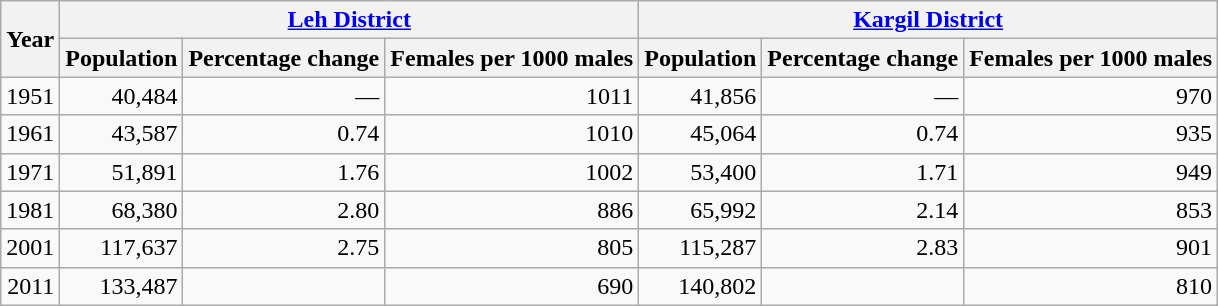<table class="wikitable">
<tr>
<th rowspan="2">Year</th>
<th colspan="3"><a href='#'>Leh District</a></th>
<th colspan="3"><a href='#'>Kargil District</a></th>
</tr>
<tr>
<th>Population</th>
<th>Percentage change</th>
<th>Females per 1000 males</th>
<th>Population</th>
<th>Percentage change</th>
<th>Females per 1000 males</th>
</tr>
<tr style="text-align:right;">
<td>1951</td>
<td>40,484</td>
<td>—</td>
<td>1011</td>
<td>41,856</td>
<td>—</td>
<td>970</td>
</tr>
<tr style="text-align:right;">
<td>1961</td>
<td>43,587</td>
<td>0.74</td>
<td>1010</td>
<td>45,064</td>
<td>0.74</td>
<td>935</td>
</tr>
<tr style="text-align:right;">
<td>1971</td>
<td>51,891</td>
<td>1.76</td>
<td>1002</td>
<td>53,400</td>
<td>1.71</td>
<td>949</td>
</tr>
<tr style="text-align:right;">
<td>1981</td>
<td>68,380</td>
<td>2.80</td>
<td>886</td>
<td>65,992</td>
<td>2.14</td>
<td>853</td>
</tr>
<tr style="text-align:right;">
<td>2001</td>
<td>117,637</td>
<td>2.75</td>
<td>805</td>
<td>115,287</td>
<td>2.83</td>
<td>901</td>
</tr>
<tr style="text-align:right;">
<td>2011</td>
<td>133,487</td>
<td></td>
<td>690</td>
<td>140,802</td>
<td></td>
<td>810</td>
</tr>
</table>
